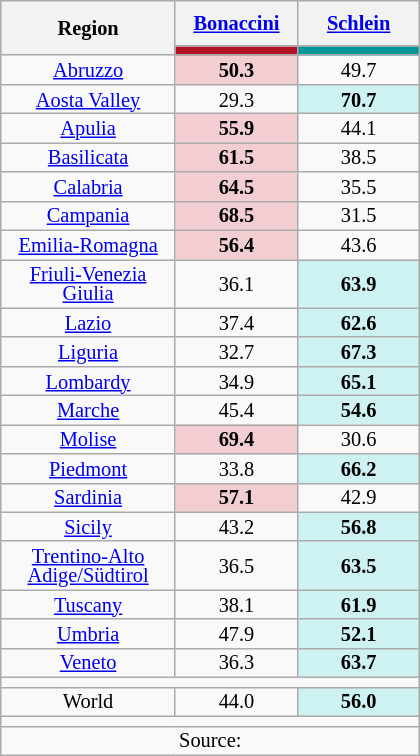<table class="wikitable" style="text-align:center;font-size:85%;line-height:13px">
<tr style="height:30px; background-color:#E9E9E9">
<th style="width:110px;" rowspan="2">Region</th>
<th style="width:75px;"><a href='#'>Bonaccini</a></th>
<th style="width:75px;"><a href='#'>Schlein</a></th>
</tr>
<tr>
<th style="color:inherit;background:#B11226;"></th>
<th style="color:inherit;background:#009698;"></th>
</tr>
<tr>
<td><a href='#'>Abruzzo</a></td>
<td style="background:#F2CED3"><strong>50.3</strong></td>
<td>49.7</td>
</tr>
<tr>
<td><a href='#'>Aosta Valley</a></td>
<td>29.3</td>
<td style="background:#CEF2F2"><strong>70.7</strong></td>
</tr>
<tr>
<td><a href='#'>Apulia</a></td>
<td style="background:#F2CED3"><strong>55.9</strong></td>
<td>44.1</td>
</tr>
<tr>
<td><a href='#'>Basilicata</a></td>
<td style="background:#F2CED3"><strong>61.5</strong></td>
<td>38.5</td>
</tr>
<tr>
<td><a href='#'>Calabria</a></td>
<td style="background:#F2CED3"><strong>64.5</strong></td>
<td>35.5</td>
</tr>
<tr>
<td><a href='#'>Campania</a></td>
<td style="background:#F2CED3"><strong>68.5</strong></td>
<td>31.5</td>
</tr>
<tr>
<td><a href='#'>Emilia-Romagna</a></td>
<td style="background:#F2CED3"><strong>56.4</strong></td>
<td>43.6</td>
</tr>
<tr>
<td><a href='#'>Friuli-Venezia Giulia</a></td>
<td>36.1</td>
<td style="background:#CEF2F2"><strong>63.9</strong></td>
</tr>
<tr>
<td><a href='#'>Lazio</a></td>
<td>37.4</td>
<td style="background:#CEF2F2"><strong>62.6</strong></td>
</tr>
<tr>
<td><a href='#'>Liguria</a></td>
<td>32.7</td>
<td style="background:#CEF2F2"><strong>67.3</strong></td>
</tr>
<tr>
<td><a href='#'>Lombardy</a></td>
<td>34.9</td>
<td style="background:#CEF2F2"><strong>65.1</strong></td>
</tr>
<tr>
<td><a href='#'>Marche</a></td>
<td>45.4</td>
<td style="background:#CEF2F2"><strong>54.6</strong></td>
</tr>
<tr>
<td><a href='#'>Molise</a></td>
<td style="background:#F2CED3"><strong>69.4</strong></td>
<td>30.6</td>
</tr>
<tr>
<td><a href='#'>Piedmont</a></td>
<td>33.8</td>
<td style="background:#CEF2F2"><strong>66.2</strong></td>
</tr>
<tr>
<td><a href='#'>Sardinia</a></td>
<td style="background:#F2CED3"><strong>57.1</strong></td>
<td>42.9</td>
</tr>
<tr>
<td><a href='#'>Sicily</a></td>
<td>43.2</td>
<td style="background:#CEF2F2"><strong>56.8</strong></td>
</tr>
<tr>
<td><a href='#'>Trentino-Alto Adige/Südtirol</a></td>
<td>36.5</td>
<td style="background:#CEF2F2"><strong>63.5</strong></td>
</tr>
<tr>
<td><a href='#'>Tuscany</a></td>
<td>38.1</td>
<td style="background:#CEF2F2"><strong>61.9</strong></td>
</tr>
<tr>
<td><a href='#'>Umbria</a></td>
<td>47.9</td>
<td style="background:#CEF2F2"><strong>52.1</strong></td>
</tr>
<tr>
<td><a href='#'>Veneto</a></td>
<td>36.3</td>
<td style="background:#CEF2F2"><strong>63.7</strong></td>
</tr>
<tr>
<td colspan="4"></td>
</tr>
<tr>
<td>World</td>
<td>44.0</td>
<td style="background:#CEF2F2"><strong>56.0</strong></td>
</tr>
<tr>
<td colspan="3"></td>
</tr>
<tr>
<td colspan="3">Source: </td>
</tr>
</table>
